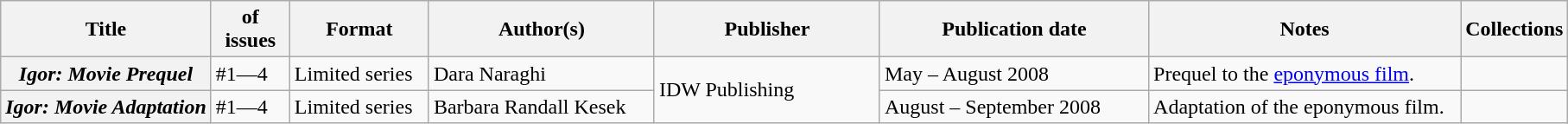<table class="wikitable">
<tr>
<th>Title</th>
<th style="width:40pt"> of issues</th>
<th style="width:75pt">Format</th>
<th style="width:125pt">Author(s)</th>
<th style="width:125pt">Publisher</th>
<th style="width:150pt">Publication date</th>
<th style="width:175pt">Notes</th>
<th>Collections</th>
</tr>
<tr>
<th><em>Igor: Movie Prequel</em></th>
<td>#1—4</td>
<td>Limited series</td>
<td>Dara Naraghi</td>
<td rowspan="2">IDW Publishing</td>
<td>May – August 2008</td>
<td>Prequel to the <a href='#'>eponymous film</a>.</td>
<td></td>
</tr>
<tr>
<th><em>Igor: Movie Adaptation</em></th>
<td>#1—4</td>
<td>Limited series</td>
<td>Barbara Randall Kesek</td>
<td>August – September 2008</td>
<td>Adaptation of the eponymous film.</td>
<td></td>
</tr>
</table>
